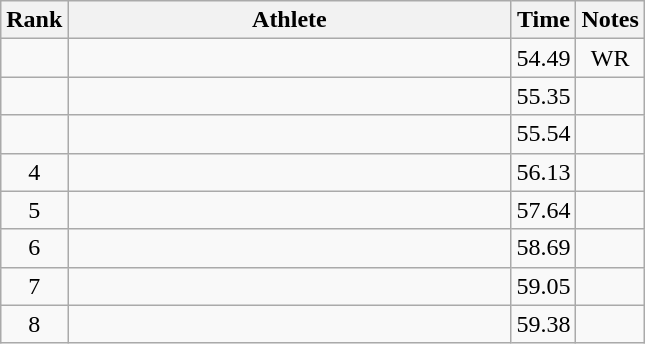<table class="wikitable" style="text-align:center">
<tr>
<th>Rank</th>
<th Style="width:18em">Athlete</th>
<th>Time</th>
<th>Notes</th>
</tr>
<tr>
<td></td>
<td style="text-align:left"></td>
<td>54.49</td>
<td>WR</td>
</tr>
<tr>
<td></td>
<td style="text-align:left"></td>
<td>55.35</td>
<td></td>
</tr>
<tr>
<td></td>
<td style="text-align:left"></td>
<td>55.54</td>
<td></td>
</tr>
<tr>
<td>4</td>
<td style="text-align:left"></td>
<td>56.13</td>
<td></td>
</tr>
<tr>
<td>5</td>
<td style="text-align:left"></td>
<td>57.64</td>
<td></td>
</tr>
<tr>
<td>6</td>
<td style="text-align:left"></td>
<td>58.69</td>
<td></td>
</tr>
<tr>
<td>7</td>
<td style="text-align:left"></td>
<td>59.05</td>
<td></td>
</tr>
<tr>
<td>8</td>
<td style="text-align:left"></td>
<td>59.38</td>
<td></td>
</tr>
</table>
